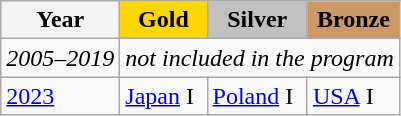<table class="wikitable">
<tr>
<th>Year</th>
<td align=center bgcolor=gold><strong>Gold</strong></td>
<td align=center bgcolor=silver><strong>Silver</strong></td>
<td align=center bgcolor=cc9966><strong>Bronze</strong></td>
</tr>
<tr>
<td><em>2005–2019</em></td>
<td colspan=3 align=center><em>not included in the program</em></td>
</tr>
<tr>
<td><a href='#'>2023</a></td>
<td> <a href='#'>Japan</a> I</td>
<td> <a href='#'>Poland</a> I</td>
<td> <a href='#'>USA</a> I</td>
</tr>
</table>
